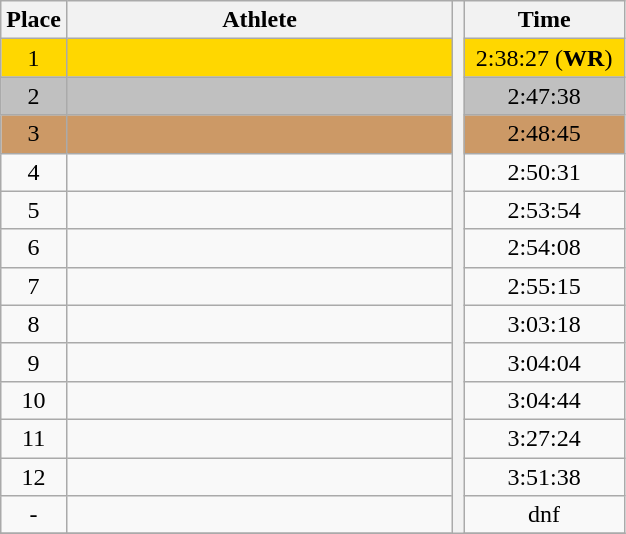<table class="wikitable" style="text-align:center">
<tr>
<th>Place</th>
<th width=250>Athlete</th>
<th rowspan=27></th>
<th width=100>Time</th>
</tr>
<tr bgcolor=gold>
<td>1</td>
<td align=left></td>
<td>2:38:27 (<strong>WR</strong>)</td>
</tr>
<tr bgcolor=silver>
<td>2</td>
<td align=left></td>
<td>2:47:38</td>
</tr>
<tr bgcolor=cc9966>
<td>3</td>
<td align=left></td>
<td>2:48:45</td>
</tr>
<tr>
<td>4</td>
<td align=left></td>
<td>2:50:31</td>
</tr>
<tr>
<td>5</td>
<td align=left></td>
<td>2:53:54</td>
</tr>
<tr>
<td>6</td>
<td align=left></td>
<td>2:54:08</td>
</tr>
<tr>
<td>7</td>
<td align=left></td>
<td>2:55:15</td>
</tr>
<tr>
<td>8</td>
<td align=left></td>
<td>3:03:18</td>
</tr>
<tr>
<td>9</td>
<td align=left></td>
<td>3:04:04</td>
</tr>
<tr>
<td>10</td>
<td align=left></td>
<td>3:04:44</td>
</tr>
<tr>
<td>11</td>
<td align=left></td>
<td>3:27:24</td>
</tr>
<tr>
<td>12</td>
<td align=left></td>
<td>3:51:38</td>
</tr>
<tr>
<td>-</td>
<td align=left></td>
<td>dnf</td>
</tr>
<tr>
</tr>
</table>
